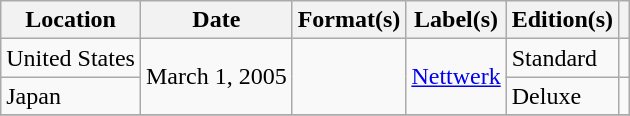<table class="wikitable plainrowheaders">
<tr>
<th scope="col">Location</th>
<th scope="col">Date</th>
<th scope="col">Format(s)</th>
<th scope="col">Label(s)</th>
<th scope="col">Edition(s)</th>
<th scope="col"></th>
</tr>
<tr>
<td>United States</td>
<td rowspan="2">March 1, 2005</td>
<td rowspan="2"></td>
<td rowspan="2"><a href='#'>Nettwerk</a></td>
<td>Standard</td>
<td></td>
</tr>
<tr>
<td>Japan</td>
<td>Deluxe</td>
<td></td>
</tr>
<tr>
</tr>
</table>
